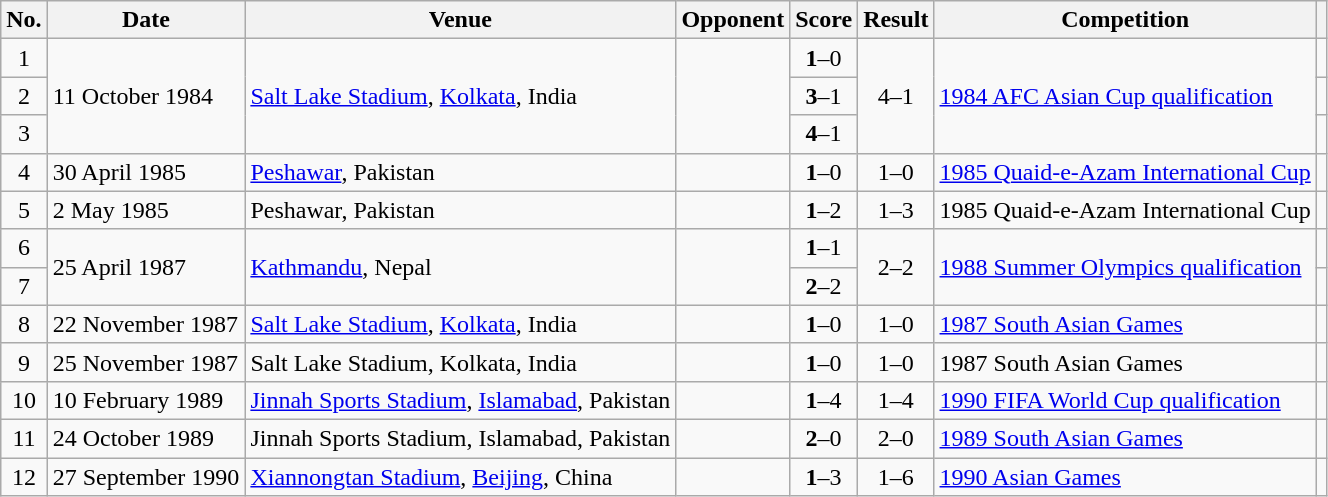<table class="wikitable plainrowheaders sortable">
<tr>
<th scope="col">No.</th>
<th scope="col">Date</th>
<th scope="col">Venue</th>
<th scope="col">Opponent</th>
<th scope="col">Score</th>
<th scope="col">Result</th>
<th scope="col">Competition</th>
<th scope="col" class="unsortable"></th>
</tr>
<tr>
<td align="center">1</td>
<td rowspan="3">11 October 1984</td>
<td rowspan="3"><a href='#'>Salt Lake Stadium</a>, <a href='#'>Kolkata</a>, India</td>
<td rowspan="3"></td>
<td align="center"><strong>1</strong>–0</td>
<td rowspan="3" align="center">4–1</td>
<td rowspan="3"><a href='#'>1984 AFC Asian Cup qualification</a></td>
<td></td>
</tr>
<tr>
<td align="center">2</td>
<td align="center"><strong>3</strong>–1</td>
<td></td>
</tr>
<tr>
<td align="center">3</td>
<td align="center"><strong>4</strong>–1</td>
<td></td>
</tr>
<tr>
<td align="center">4</td>
<td>30 April 1985</td>
<td><a href='#'>Peshawar</a>, Pakistan</td>
<td></td>
<td align="center"><strong>1</strong>–0</td>
<td align="center">1–0</td>
<td><a href='#'>1985 Quaid-e-Azam International Cup</a></td>
<td></td>
</tr>
<tr>
<td align="center">5</td>
<td>2 May 1985</td>
<td>Peshawar, Pakistan</td>
<td></td>
<td align="center"><strong>1</strong>–2</td>
<td align="center">1–3</td>
<td>1985 Quaid-e-Azam International Cup</td>
<td></td>
</tr>
<tr>
<td align="center">6</td>
<td rowspan="2">25 April 1987</td>
<td rowspan="2"><a href='#'>Kathmandu</a>, Nepal</td>
<td rowspan="2"></td>
<td align="center"><strong>1</strong>–1</td>
<td rowspan="2" align="center">2–2</td>
<td rowspan="2"><a href='#'>1988 Summer Olympics qualification</a></td>
<td></td>
</tr>
<tr>
<td align="center">7</td>
<td align="center"><strong>2</strong>–2</td>
<td></td>
</tr>
<tr>
<td align="center">8</td>
<td>22 November 1987</td>
<td><a href='#'>Salt Lake Stadium</a>, <a href='#'>Kolkata</a>, India</td>
<td></td>
<td align="center"><strong>1</strong>–0</td>
<td align="center">1–0</td>
<td><a href='#'>1987 South Asian Games</a></td>
<td></td>
</tr>
<tr>
<td align="center">9</td>
<td>25 November 1987</td>
<td>Salt Lake Stadium, Kolkata, India</td>
<td></td>
<td align="center"><strong>1</strong>–0</td>
<td align="center">1–0</td>
<td>1987 South Asian Games</td>
<td></td>
</tr>
<tr>
<td align="center">10</td>
<td>10 February 1989</td>
<td><a href='#'>Jinnah Sports Stadium</a>, <a href='#'>Islamabad</a>, Pakistan</td>
<td></td>
<td align="center"><strong>1</strong>–4</td>
<td align="center">1–4</td>
<td><a href='#'>1990 FIFA World Cup qualification</a></td>
<td></td>
</tr>
<tr>
<td align="center">11</td>
<td>24 October 1989</td>
<td>Jinnah Sports Stadium, Islamabad, Pakistan</td>
<td></td>
<td align="center"><strong>2</strong>–0</td>
<td align="center">2–0</td>
<td><a href='#'>1989 South Asian Games</a></td>
<td></td>
</tr>
<tr>
<td align="center">12</td>
<td>27 September 1990</td>
<td><a href='#'>Xiannongtan Stadium</a>, <a href='#'>Beijing</a>, China</td>
<td></td>
<td align="center"><strong>1</strong>–3</td>
<td align="center">1–6</td>
<td><a href='#'>1990 Asian Games</a></td>
<td></td>
</tr>
</table>
